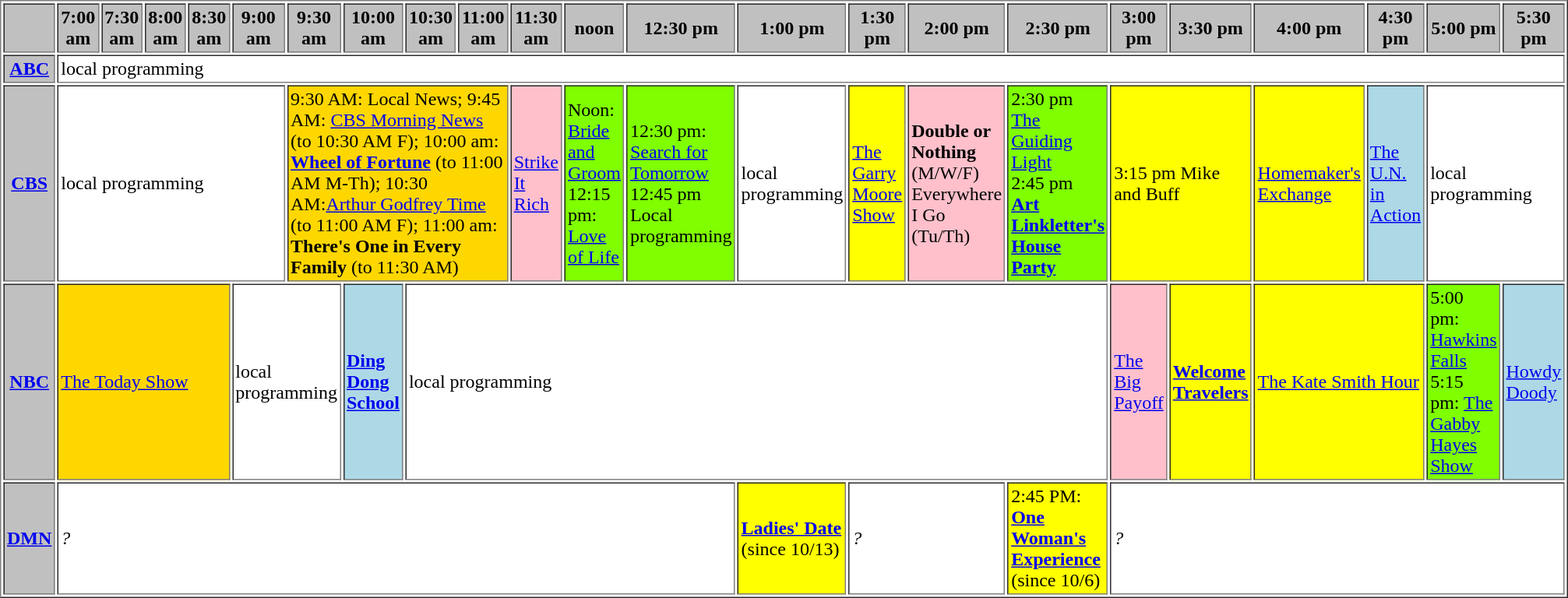<table border="1" cellpadding="2">
<tr>
<th style="background:silver;"> </th>
<th style="width:13%; background:silver;">7:00 am</th>
<th style="width:14%; background:silver;">7:30 am</th>
<th style="width:13%; background:silver;">8:00 am</th>
<th style="width:14%; background:silver;">8:30 am</th>
<th style="width:13%; background:silver;">9:00 am</th>
<th style="width:14%; background:silver;">9:30 am</th>
<th style="width:13%; background:silver;">10:00 am</th>
<th style="width:14%; background:silver;">10:30 am</th>
<th style="width:13%; background:silver;">11:00 am</th>
<th style="width:14%; background:silver;">11:30 am</th>
<th style="width:13%; background:silver;">noon</th>
<th style="width:14%; background:silver;">12:30 pm</th>
<th style="width:13%; background:silver;">1:00 pm</th>
<th style="width:14%; background:silver;">1:30 pm</th>
<th style="width:13%; background:silver;">2:00 pm</th>
<th style="width:14%; background:silver;">2:30 pm</th>
<th style="width:13%; background:silver;">3:00 pm</th>
<th style="width:14%; background:silver;">3:30 pm</th>
<th style="width:13%; background:silver;">4:00 pm</th>
<th style="width:14%; background:silver;">4:30 pm</th>
<th style="width:13%; background:silver;">5:00 pm</th>
<th style="width:14%; background:silver;">5:30 pm</th>
</tr>
<tr>
<th style="background:silver;"><a href='#'>ABC</a></th>
<td style="background:white;" colspan="22">local programming</td>
</tr>
<tr>
<th style="background:silver;"><a href='#'>CBS</a></th>
<td style="background:white;" colspan="5">local programming</td>
<td style="background:gold;" colspan="4">9:30 AM: Local News; 9:45 AM: <a href='#'>CBS Morning News</a> (to 10:30 AM F); 10:00 am: <strong><a href='#'>Wheel of Fortune</a></strong> (to 11:00 AM M-Th); 10:30 AM:<a href='#'>Arthur Godfrey Time</a> (to 11:00 AM F); 11:00 am: <strong>There's One in Every Family</strong> (to 11:30 AM)</td>
<td style="background:pink;"><a href='#'>Strike It Rich</a></td>
<td style="background:chartreuse;">Noon: <a href='#'>Bride and Groom</a><br>12:15 pm: <a href='#'>Love of Life</a></td>
<td style="background:chartreuse;">12:30 pm: <a href='#'>Search for Tomorrow</a><br>12:45 pm Local programming</td>
<td style="background:white;">local programming</td>
<td style="background:yellow;"><a href='#'>The Garry Moore Show</a></td>
<td style="background:pink;"><strong>Double or Nothing</strong> (M/W/F) Everywhere I Go (Tu/Th)</td>
<td style="background:chartreuse;" colspan="1">2:30 pm <a href='#'>The Guiding Light</a><br>2:45 pm <strong><a href='#'>Art Linkletter's House Party</a></strong></td>
<td style="background:yellow;" colspan="2">3:15 pm Mike and Buff</td>
<td style="background:yellow;"><a href='#'>Homemaker's Exchange</a></td>
<td style="background:lightblue;"><a href='#'>The U.N. in Action</a></td>
<td style="background:white;" colspan="2">local programming</td>
</tr>
<tr>
<th style="background:silver;"><a href='#'>NBC</a></th>
<td style="background:gold;" colspan="4"><a href='#'>The Today Show</a></td>
<td style="background:white;" colspan="2">local programming</td>
<td style="background:lightblue;"><strong><a href='#'>Ding Dong School</a></strong></td>
<td style="background:white;" colspan="9">local programming</td>
<td style="background:pink;"><a href='#'>The Big Payoff</a></td>
<td style="background:yellow;"><strong><a href='#'>Welcome Travelers</a></strong></td>
<td style="background:yellow;" colspan="2"><a href='#'>The Kate Smith Hour</a></td>
<td style="background:chartreuse;">5:00 pm: <a href='#'>Hawkins Falls</a><br>5:15 pm: <a href='#'>The Gabby Hayes Show</a></td>
<td style="background:lightblue;"><a href='#'>Howdy Doody</a></td>
</tr>
<tr>
<th style="background:silver;"><a href='#'>DMN</a></th>
<td style="background:white;" colspan="12"><em>?</em></td>
<td style="background:yellow;"><strong><a href='#'>Ladies' Date</a></strong> (since 10/13)</td>
<td style="background:white;" colspan="2"><em>?</em></td>
<td style="background:yellow;">2:45 PM: <strong><a href='#'>One Woman's Experience</a></strong> (since 10/6)</td>
<td style="background:white;" colspan="6"><em>?</em></td>
</tr>
</table>
